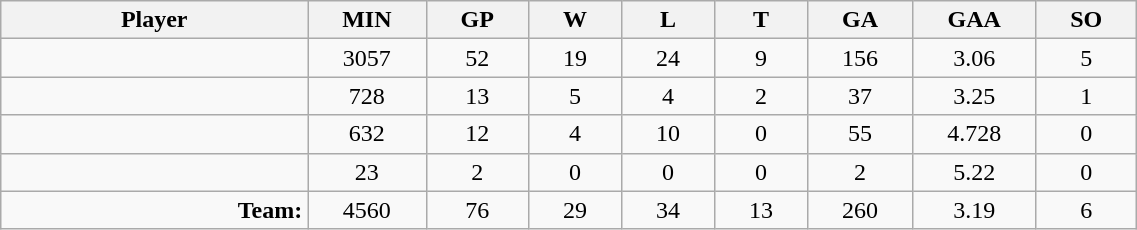<table class="wikitable sortable" width="60%">
<tr>
<th bgcolor="#DDDDFF" width="10%">Player</th>
<th width="3%" bgcolor="#DDDDFF" title="Minutes played">MIN</th>
<th width="3%" bgcolor="#DDDDFF" title="Games played in">GP</th>
<th width="3%" bgcolor="#DDDDFF" title="Wins">W</th>
<th width="3%" bgcolor="#DDDDFF"title="Losses">L</th>
<th width="3%" bgcolor="#DDDDFF" title="Ties">T</th>
<th width="3%" bgcolor="#DDDDFF" title="Goals against">GA</th>
<th width="3%" bgcolor="#DDDDFF" title="Goals against average">GAA</th>
<th width="3%" bgcolor="#DDDDFF"title="Shut-outs">SO</th>
</tr>
<tr align="center">
<td align="right"></td>
<td>3057</td>
<td>52</td>
<td>19</td>
<td>24</td>
<td>9</td>
<td>156</td>
<td>3.06</td>
<td>5</td>
</tr>
<tr align="center">
<td align="right"></td>
<td>728</td>
<td>13</td>
<td>5</td>
<td>4</td>
<td>2</td>
<td>37</td>
<td>3.25</td>
<td>1</td>
</tr>
<tr align="center">
<td align="right"></td>
<td>632</td>
<td>12</td>
<td>4</td>
<td>10</td>
<td>0</td>
<td>55</td>
<td>4.728</td>
<td>0</td>
</tr>
<tr align="center">
<td align="right"></td>
<td>23</td>
<td>2</td>
<td>0</td>
<td>0</td>
<td>0</td>
<td>2</td>
<td>5.22</td>
<td>0</td>
</tr>
<tr align="center">
<td align="right"><strong>Team:</strong></td>
<td>4560</td>
<td>76</td>
<td>29</td>
<td>34</td>
<td>13</td>
<td>260</td>
<td>3.19</td>
<td>6</td>
</tr>
</table>
